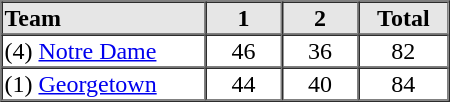<table border=1 cellspacing=0 width=300 style="margin-left:3em;">
<tr style="text-align:center; background-color:#e6e6e6;">
<th align=left width=25%>Team</th>
<th width=10%>1</th>
<th width=10%>2</th>
<th width=10%>Total</th>
</tr>
<tr style="text-align:center;">
<td align=left>(4) <a href='#'>Notre Dame</a></td>
<td>46</td>
<td>36</td>
<td>82</td>
</tr>
<tr style="text-align:center;">
<td align=left>(1) <a href='#'>Georgetown</a></td>
<td>44</td>
<td>40</td>
<td>84</td>
</tr>
<tr style="text-align:center;">
</tr>
</table>
